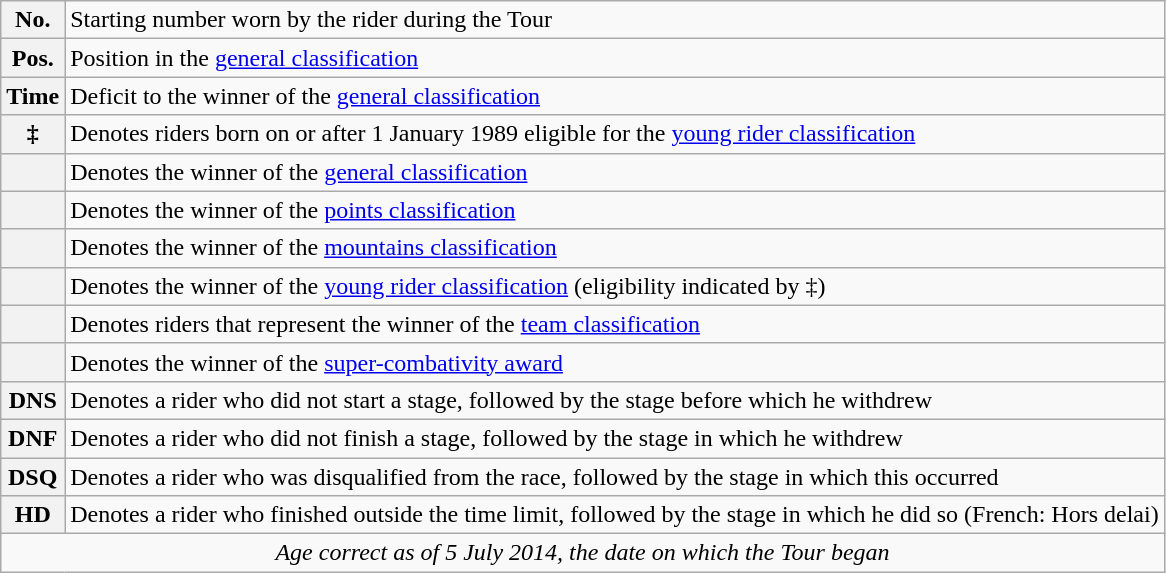<table class="wikitable">
<tr>
<th scope="row" style="text-align:center;">No.</th>
<td>Starting number worn by the rider during the Tour</td>
</tr>
<tr>
<th scope="row" style="text-align:center;">Pos.</th>
<td>Position in the <a href='#'>general classification</a></td>
</tr>
<tr>
<th scope="row" style="text-align:center;">Time</th>
<td>Deficit to the winner of the <a href='#'>general classification</a></td>
</tr>
<tr>
<th scope="row" style="text-align:center;">‡</th>
<td>Denotes riders born on or after 1 January 1989 eligible for the <a href='#'>young rider classification</a></td>
</tr>
<tr>
<th scope="row" style="text-align:center;"></th>
<td>Denotes the winner of the <a href='#'>general classification</a></td>
</tr>
<tr>
<th scope="row" style="text-align:center;"></th>
<td>Denotes the winner of the <a href='#'>points classification</a></td>
</tr>
<tr>
<th scope="row" style="text-align:center;"></th>
<td>Denotes the winner of the <a href='#'>mountains classification</a></td>
</tr>
<tr>
<th scope="row" style="text-align:center;"></th>
<td>Denotes the winner of the <a href='#'>young rider classification</a> (eligibility indicated by ‡)</td>
</tr>
<tr>
<th scope="row" style="text-align:center;"></th>
<td>Denotes riders that represent the winner of the <a href='#'>team classification</a></td>
</tr>
<tr>
<th scope="row" style="text-align:center;"></th>
<td>Denotes the winner of the <a href='#'>super-combativity award</a></td>
</tr>
<tr>
<th scope="row" style="text-align:center;">DNS</th>
<td>Denotes a rider who did not start a stage, followed by the stage before which he withdrew</td>
</tr>
<tr>
<th scope="row" style="text-align:center;">DNF</th>
<td>Denotes a rider who did not finish a stage, followed by the stage in which he withdrew</td>
</tr>
<tr>
<th scope="row" style="text-align:center;">DSQ</th>
<td>Denotes a rider who was disqualified from the race, followed by the stage in which this occurred</td>
</tr>
<tr>
<th scope="row" style="text-align:center;">HD</th>
<td>Denotes a rider who finished outside the time limit, followed by the stage in which he did so (French: Hors delai)</td>
</tr>
<tr>
<td style="text-align:center;" colspan="2"><em>Age correct as of 5 July 2014, the date on which the Tour began</em></td>
</tr>
</table>
